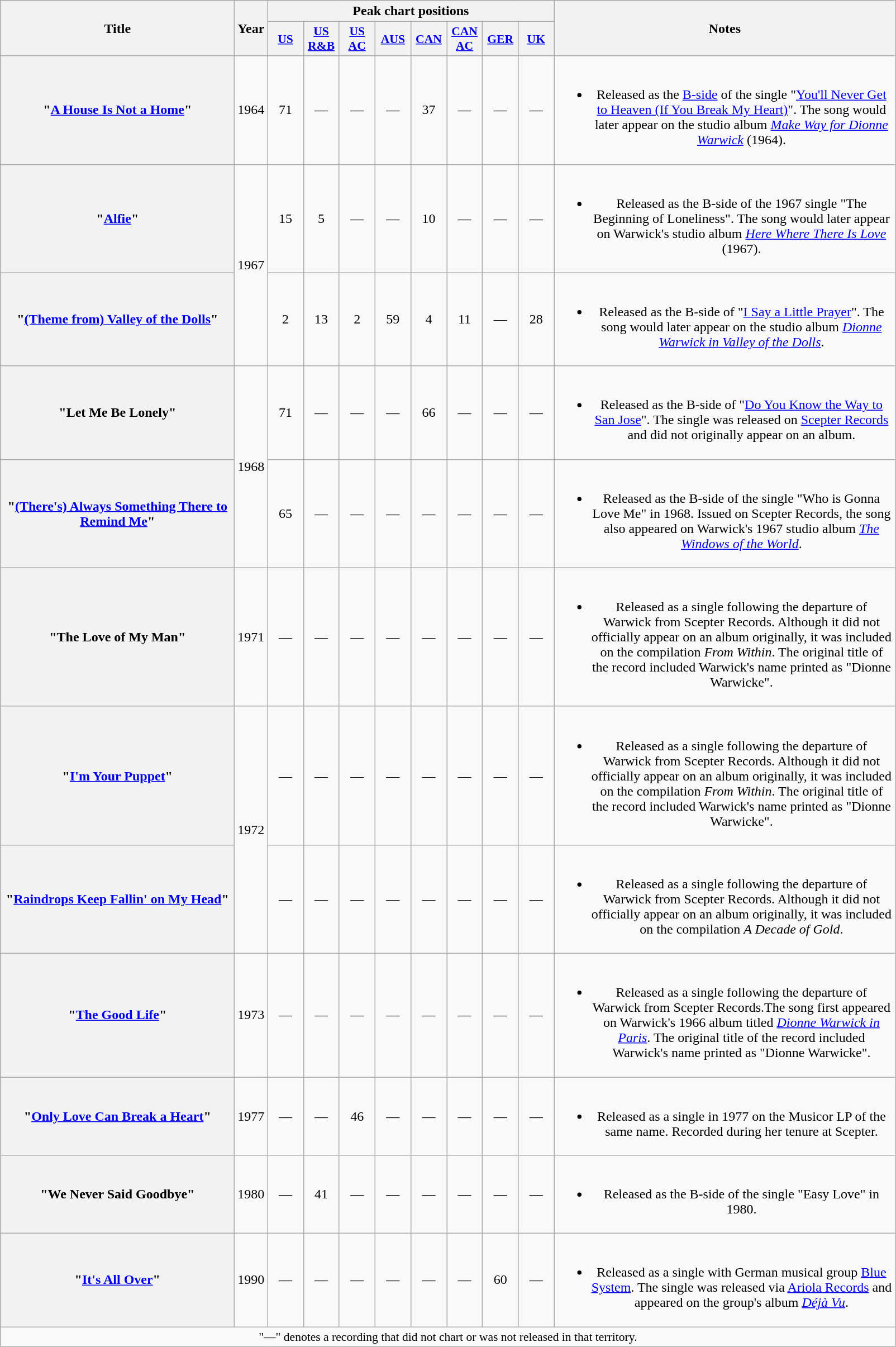<table class="wikitable plainrowheaders" style="text-align:center;" border="1">
<tr>
<th scope="col" rowspan="2" style="width:17em;">Title</th>
<th scope="col" rowspan="2" style="width:1em;">Year</th>
<th scope="col" colspan="8">Peak chart positions</th>
<th scope="col" rowspan="2" style="width:25em;">Notes</th>
</tr>
<tr>
<th scope="col" style="width:2.5em;font-size:90%;"><a href='#'>US</a><br></th>
<th scope="col" style="width:2.5em;font-size:90%;"><a href='#'>US<br>R&B</a><br></th>
<th scope="col" style="width:2.5em;font-size:90%;"><a href='#'>US<br>AC</a><br></th>
<th scope="col" style="width:2.5em;font-size:90%;"><a href='#'>AUS</a><br></th>
<th scope="col" style="width:2.5em;font-size:90%;"><a href='#'>CAN</a><br></th>
<th scope="col" style="width:2.5em;font-size:90%;"><a href='#'>CAN<br>AC</a><br></th>
<th scope="col" style="width:2.5em;font-size:90%;"><a href='#'>GER</a><br></th>
<th scope="col" style="width:2.5em;font-size:90%;"><a href='#'>UK</a><br></th>
</tr>
<tr>
<th scope="row">"<a href='#'>A House Is Not a Home</a>"</th>
<td>1964</td>
<td>71</td>
<td>—</td>
<td>—</td>
<td>—</td>
<td>37</td>
<td>—</td>
<td>—</td>
<td>—</td>
<td><br><ul><li>Released as the <a href='#'>B-side</a> of the single "<a href='#'>You'll Never Get to Heaven (If You Break My Heart)</a>". The song would later appear on the studio album <em><a href='#'>Make Way for Dionne Warwick</a></em> (1964).</li></ul></td>
</tr>
<tr>
<th scope="row">"<a href='#'>Alfie</a>"</th>
<td rowspan="2">1967</td>
<td>15</td>
<td>5</td>
<td>—</td>
<td>—</td>
<td>10</td>
<td>—</td>
<td>—</td>
<td>—</td>
<td><br><ul><li>Released as the B-side of the 1967 single "The Beginning of Loneliness". The song would later appear on Warwick's studio album <em><a href='#'>Here Where There Is Love</a></em> (1967).</li></ul></td>
</tr>
<tr>
<th scope="row">"<a href='#'>(Theme from) Valley of the Dolls</a>"</th>
<td>2</td>
<td>13</td>
<td>2</td>
<td>59</td>
<td>4</td>
<td>11</td>
<td>—</td>
<td>28</td>
<td><br><ul><li>Released as the B-side of "<a href='#'>I Say a Little Prayer</a>". The song would later appear on the studio album <em><a href='#'>Dionne Warwick in Valley of the Dolls</a></em>.</li></ul></td>
</tr>
<tr>
<th scope="row">"Let Me Be Lonely"</th>
<td rowspan="2">1968</td>
<td>71</td>
<td>—</td>
<td>—</td>
<td>—</td>
<td>66</td>
<td>—</td>
<td>—</td>
<td>—</td>
<td><br><ul><li>Released as the B-side of "<a href='#'>Do You Know the Way to San Jose</a>". The single was released on <a href='#'>Scepter Records</a> and did not originally appear on an album.</li></ul></td>
</tr>
<tr>
<th scope="row">"<a href='#'>(There's) Always Something There to Remind Me</a>"</th>
<td>65</td>
<td>—</td>
<td>—</td>
<td>—</td>
<td>—</td>
<td>—</td>
<td>—</td>
<td>—</td>
<td><br><ul><li>Released as the B-side of the single "Who is Gonna Love Me" in 1968. Issued on Scepter Records, the song also appeared on Warwick's 1967 studio album <em><a href='#'>The Windows of the World</a></em>.</li></ul></td>
</tr>
<tr>
<th scope="row">"The Love of My Man"</th>
<td>1971</td>
<td>—</td>
<td>—</td>
<td>—</td>
<td>—</td>
<td>—</td>
<td>—</td>
<td>—</td>
<td>—</td>
<td><br><ul><li>Released as a single following the departure of Warwick from Scepter Records. Although it did not officially appear on an album originally, it was included on the compilation <em>From Within</em>. The original title of the record included Warwick's name printed as "Dionne Warwicke".</li></ul></td>
</tr>
<tr>
<th scope="row">"<a href='#'>I'm Your Puppet</a>"</th>
<td rowspan="2">1972</td>
<td>—</td>
<td>—</td>
<td>—</td>
<td>—</td>
<td>—</td>
<td>—</td>
<td>—</td>
<td>—</td>
<td><br><ul><li>Released as a single following the departure of Warwick from Scepter Records. Although it did not officially appear on an album originally, it was included on the compilation <em>From Within</em>. The original title of the record included Warwick's name printed as "Dionne Warwicke".</li></ul></td>
</tr>
<tr>
<th scope="row">"<a href='#'>Raindrops Keep Fallin' on My Head</a>"</th>
<td>—</td>
<td>—</td>
<td>—</td>
<td>—</td>
<td>—</td>
<td>—</td>
<td>—</td>
<td>—</td>
<td><br><ul><li>Released as a single following the departure of Warwick from Scepter Records. Although it did not officially appear on an album originally, it was included on the compilation <em>A Decade of Gold</em>.</li></ul></td>
</tr>
<tr>
<th scope="row">"<a href='#'>The Good Life</a>"</th>
<td>1973</td>
<td>—</td>
<td>—</td>
<td>—</td>
<td>—</td>
<td>—</td>
<td>—</td>
<td>—</td>
<td>—</td>
<td><br><ul><li>Released as a single following the departure of Warwick from Scepter Records.The song first appeared on Warwick's 1966 album titled <em><a href='#'>Dionne Warwick in Paris</a></em>. The original title of the record included Warwick's name printed as "Dionne Warwicke".</li></ul></td>
</tr>
<tr>
<th scope="row">"<a href='#'>Only Love Can Break a Heart</a>"</th>
<td>1977</td>
<td>—</td>
<td>—</td>
<td>46</td>
<td>—</td>
<td>—</td>
<td>—</td>
<td>—</td>
<td>—</td>
<td><br><ul><li>Released as a single in 1977 on the Musicor LP of the same name. Recorded during her tenure at Scepter.</li></ul></td>
</tr>
<tr>
<th scope="row">"We Never Said Goodbye"</th>
<td>1980</td>
<td>—</td>
<td>41</td>
<td>—</td>
<td>—</td>
<td>—</td>
<td>—</td>
<td>—</td>
<td>—</td>
<td><br><ul><li>Released as the B-side of the single "Easy Love" in 1980.</li></ul></td>
</tr>
<tr>
<th scope="row">"<a href='#'>It's All Over</a>" </th>
<td>1990</td>
<td>—</td>
<td>—</td>
<td>—</td>
<td>—</td>
<td>—</td>
<td>—</td>
<td>60</td>
<td>—</td>
<td><br><ul><li>Released as a single with German musical group <a href='#'>Blue System</a>. The single was released via <a href='#'>Ariola Records</a> and appeared on the group's album <em><a href='#'>Déjà Vu</a></em>.</li></ul></td>
</tr>
<tr>
<td colspan="11" style="font-size:90%">"—" denotes a recording that did not chart or was not released in that territory.</td>
</tr>
</table>
